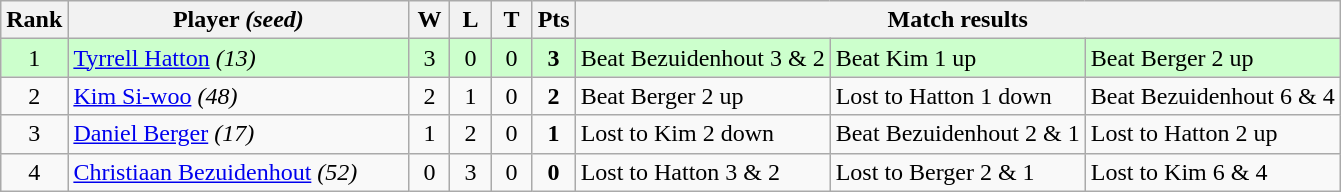<table class="wikitable" style="text-align:center">
<tr>
<th width="20">Rank</th>
<th width="220">Player <em>(seed)</em></th>
<th width="20">W</th>
<th width="20">L</th>
<th width="20">T</th>
<th width="20">Pts</th>
<th colspan=3>Match results</th>
</tr>
<tr style="background:#cfc">
<td>1</td>
<td align=left> <a href='#'>Tyrrell Hatton</a> <em>(13)</em></td>
<td>3</td>
<td>0</td>
<td>0</td>
<td><strong>3</strong></td>
<td align=left>Beat Bezuidenhout 3 & 2</td>
<td align=left>Beat Kim 1 up</td>
<td align=left>Beat Berger 2 up</td>
</tr>
<tr>
<td>2</td>
<td align=left> <a href='#'>Kim Si-woo</a> <em>(48)</em></td>
<td>2</td>
<td>1</td>
<td>0</td>
<td><strong>2</strong></td>
<td align=left>Beat Berger 2 up</td>
<td align=left>Lost to Hatton 1 down</td>
<td align=left>Beat Bezuidenhout 6 & 4</td>
</tr>
<tr>
<td>3</td>
<td align=left> <a href='#'>Daniel Berger</a> <em>(17)</em></td>
<td>1</td>
<td>2</td>
<td>0</td>
<td><strong>1</strong></td>
<td align=left>Lost to Kim 2 down</td>
<td align=left>Beat Bezuidenhout 2 & 1</td>
<td align=left>Lost to Hatton 2 up</td>
</tr>
<tr>
<td>4</td>
<td align=left> <a href='#'>Christiaan Bezuidenhout</a> <em>(52)</em></td>
<td>0</td>
<td>3</td>
<td>0</td>
<td><strong>0</strong></td>
<td align=left>Lost to Hatton 3 & 2</td>
<td align=left>Lost to Berger 2 & 1</td>
<td align=left>Lost to Kim 6 & 4</td>
</tr>
</table>
